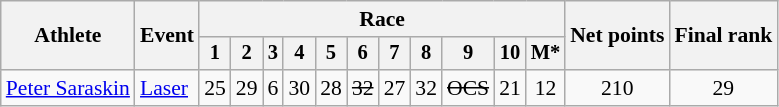<table class="wikitable" style="font-size:90%">
<tr>
<th rowspan=2>Athlete</th>
<th rowspan=2>Event</th>
<th colspan=11>Race</th>
<th rowspan=2>Net points</th>
<th rowspan=2>Final rank</th>
</tr>
<tr style="font-size:95%">
<th>1</th>
<th>2</th>
<th>3</th>
<th>4</th>
<th>5</th>
<th>6</th>
<th>7</th>
<th>8</th>
<th>9</th>
<th>10</th>
<th>M*</th>
</tr>
<tr align=center>
<td align=left><a href='#'>Peter Saraskin</a></td>
<td align=left><a href='#'>Laser</a></td>
<td>25</td>
<td>29</td>
<td>6</td>
<td>30</td>
<td>28</td>
<td><s>32</s></td>
<td>27</td>
<td>32</td>
<td><s>OCS</s></td>
<td>21</td>
<td>12</td>
<td>210</td>
<td>29</td>
</tr>
</table>
